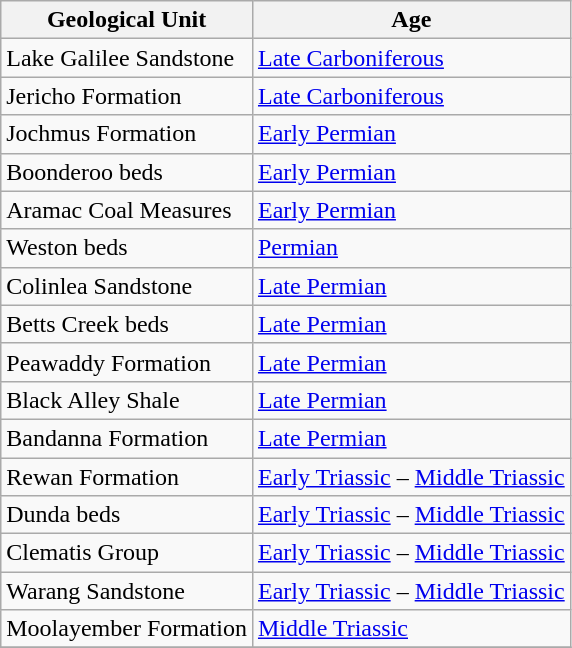<table class="wikitable">
<tr>
<th>Geological Unit</th>
<th>Age</th>
</tr>
<tr>
<td>Lake Galilee Sandstone</td>
<td><a href='#'>Late Carboniferous</a></td>
</tr>
<tr>
<td>Jericho Formation</td>
<td><a href='#'>Late Carboniferous</a></td>
</tr>
<tr>
<td>Jochmus Formation</td>
<td><a href='#'>Early Permian</a></td>
</tr>
<tr>
<td>Boonderoo beds</td>
<td><a href='#'>Early Permian</a></td>
</tr>
<tr>
<td>Aramac Coal Measures</td>
<td><a href='#'>Early Permian</a></td>
</tr>
<tr>
<td>Weston beds</td>
<td><a href='#'>Permian</a></td>
</tr>
<tr>
<td>Colinlea Sandstone</td>
<td><a href='#'>Late Permian</a></td>
</tr>
<tr>
<td>Betts Creek beds</td>
<td><a href='#'>Late Permian</a></td>
</tr>
<tr>
<td>Peawaddy Formation</td>
<td><a href='#'>Late Permian</a></td>
</tr>
<tr>
<td>Black Alley Shale</td>
<td><a href='#'>Late Permian</a></td>
</tr>
<tr>
<td>Bandanna Formation</td>
<td><a href='#'>Late Permian</a></td>
</tr>
<tr>
<td>Rewan Formation</td>
<td><a href='#'>Early Triassic</a> – <a href='#'>Middle Triassic</a></td>
</tr>
<tr>
<td>Dunda beds</td>
<td><a href='#'>Early Triassic</a> – <a href='#'>Middle Triassic</a></td>
</tr>
<tr>
<td>Clematis Group</td>
<td><a href='#'>Early Triassic</a> – <a href='#'>Middle Triassic</a></td>
</tr>
<tr>
<td>Warang Sandstone</td>
<td><a href='#'>Early Triassic</a> – <a href='#'>Middle Triassic</a></td>
</tr>
<tr>
<td>Moolayember Formation</td>
<td><a href='#'>Middle Triassic</a></td>
</tr>
<tr>
</tr>
</table>
